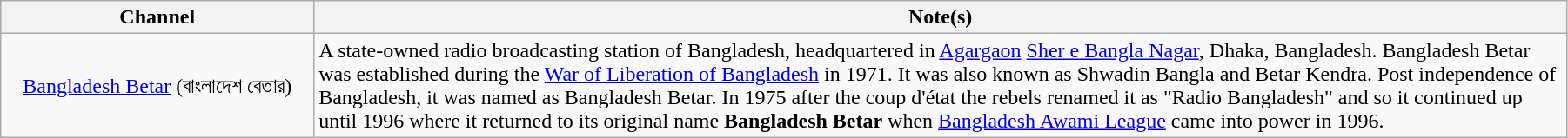<table class="wikitable"  style="width:95%;">
<tr>
<th width=20%>Channel</th>
<th width=80%>Note(s)</th>
</tr>
<tr>
<td align=center><a href='#'>Bangladesh Betar</a> (বাংলাদেশ বেতার)</td>
<td>A state-owned radio broadcasting station of Bangladesh, headquartered in <a href='#'>Agargaon</a> <a href='#'>Sher e Bangla Nagar</a>, Dhaka, Bangladesh. Bangladesh Betar was established during the <a href='#'>War of Liberation of Bangladesh</a> in 1971. It was also known as Shwadin Bangla and Betar Kendra. Post independence of Bangladesh, it was named as Bangladesh Betar. In 1975 after the coup d'état the rebels renamed it as "Radio Bangladesh" and so it continued up until 1996 where it returned to its original name <strong>Bangladesh Betar</strong> when <a href='#'>Bangladesh Awami League</a> came into power in 1996.</td>
</tr>
</table>
